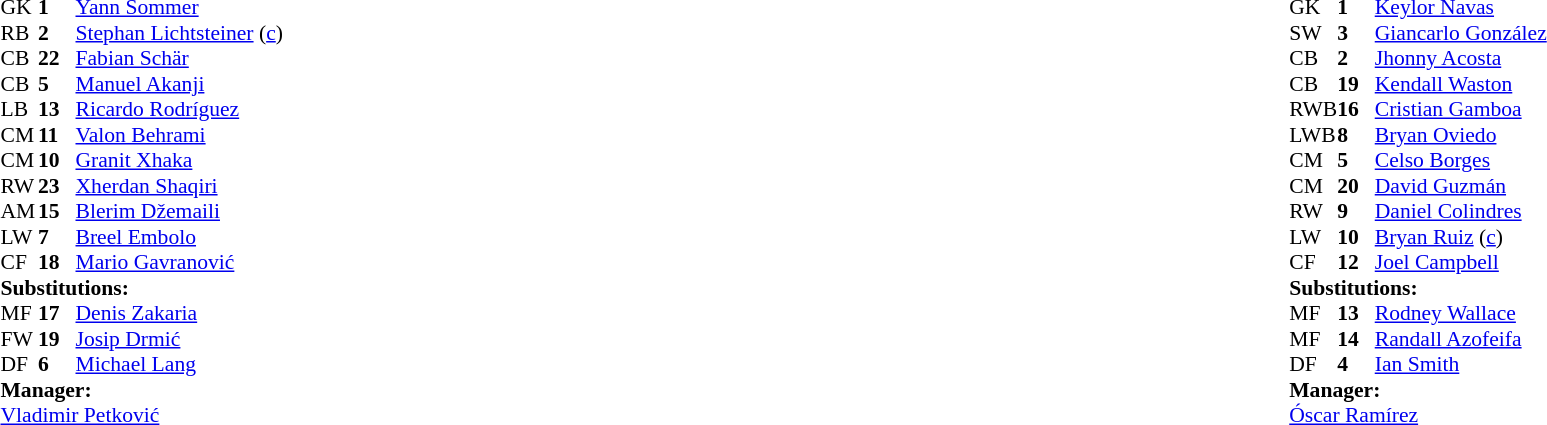<table width="100%">
<tr>
<td valign="top" width="40%"><br><table style="font-size:90%" cellspacing="0" cellpadding="0">
<tr>
<th width=25></th>
<th width=25></th>
</tr>
<tr>
<td>GK</td>
<td><strong>1</strong></td>
<td><a href='#'>Yann Sommer</a></td>
</tr>
<tr>
<td>RB</td>
<td><strong>2</strong></td>
<td><a href='#'>Stephan Lichtsteiner</a> (<a href='#'>c</a>)</td>
<td></td>
</tr>
<tr>
<td>CB</td>
<td><strong>22</strong></td>
<td><a href='#'>Fabian Schär</a></td>
<td></td>
</tr>
<tr>
<td>CB</td>
<td><strong>5</strong></td>
<td><a href='#'>Manuel Akanji</a></td>
</tr>
<tr>
<td>LB</td>
<td><strong>13</strong></td>
<td><a href='#'>Ricardo Rodríguez</a></td>
</tr>
<tr>
<td>CM</td>
<td><strong>11</strong></td>
<td><a href='#'>Valon Behrami</a></td>
<td></td>
<td></td>
</tr>
<tr>
<td>CM</td>
<td><strong>10</strong></td>
<td><a href='#'>Granit Xhaka</a></td>
</tr>
<tr>
<td>RW</td>
<td><strong>23</strong></td>
<td><a href='#'>Xherdan Shaqiri</a></td>
<td></td>
<td></td>
</tr>
<tr>
<td>AM</td>
<td><strong>15</strong></td>
<td><a href='#'>Blerim Džemaili</a></td>
</tr>
<tr>
<td>LW</td>
<td><strong>7</strong></td>
<td><a href='#'>Breel Embolo</a></td>
</tr>
<tr>
<td>CF</td>
<td><strong>18</strong></td>
<td><a href='#'>Mario Gavranović</a></td>
<td></td>
<td></td>
</tr>
<tr>
<td colspan=3><strong>Substitutions:</strong></td>
</tr>
<tr>
<td>MF</td>
<td><strong>17</strong></td>
<td><a href='#'>Denis Zakaria</a></td>
<td></td>
<td></td>
</tr>
<tr>
<td>FW</td>
<td><strong>19</strong></td>
<td><a href='#'>Josip Drmić</a></td>
<td></td>
<td></td>
</tr>
<tr>
<td>DF</td>
<td><strong>6</strong></td>
<td><a href='#'>Michael Lang</a></td>
<td></td>
<td></td>
</tr>
<tr>
<td colspan=3><strong>Manager:</strong></td>
</tr>
<tr>
<td colspan=3><a href='#'>Vladimir Petković</a></td>
</tr>
</table>
</td>
<td valign="top"></td>
<td valign="top" width="50%"><br><table style="font-size:90%; margin:auto" cellspacing="0" cellpadding="0">
<tr>
<th width=25></th>
<th width=25></th>
</tr>
<tr>
<td>GK</td>
<td><strong>1</strong></td>
<td><a href='#'>Keylor Navas</a></td>
</tr>
<tr>
<td>SW</td>
<td><strong>3</strong></td>
<td><a href='#'>Giancarlo González</a></td>
</tr>
<tr>
<td>CB</td>
<td><strong>2</strong></td>
<td><a href='#'>Jhonny Acosta</a></td>
</tr>
<tr>
<td>CB</td>
<td><strong>19</strong></td>
<td><a href='#'>Kendall Waston</a></td>
<td></td>
</tr>
<tr>
<td>RWB</td>
<td><strong>16</strong></td>
<td><a href='#'>Cristian Gamboa</a></td>
<td></td>
<td></td>
</tr>
<tr>
<td>LWB</td>
<td><strong>8</strong></td>
<td><a href='#'>Bryan Oviedo</a></td>
</tr>
<tr>
<td>CM</td>
<td><strong>5</strong></td>
<td><a href='#'>Celso Borges</a></td>
</tr>
<tr>
<td>CM</td>
<td><strong>20</strong></td>
<td><a href='#'>David Guzmán</a></td>
<td></td>
<td></td>
</tr>
<tr>
<td>RW</td>
<td><strong>9</strong></td>
<td><a href='#'>Daniel Colindres</a></td>
<td></td>
<td></td>
</tr>
<tr>
<td>LW</td>
<td><strong>10</strong></td>
<td><a href='#'>Bryan Ruiz</a> (<a href='#'>c</a>)</td>
</tr>
<tr>
<td>CF</td>
<td><strong>12</strong></td>
<td><a href='#'>Joel Campbell</a></td>
<td></td>
</tr>
<tr>
<td colspan=3><strong>Substitutions:</strong></td>
</tr>
<tr>
<td>MF</td>
<td><strong>13</strong></td>
<td><a href='#'>Rodney Wallace</a></td>
<td></td>
<td></td>
</tr>
<tr>
<td>MF</td>
<td><strong>14</strong></td>
<td><a href='#'>Randall Azofeifa</a></td>
<td></td>
<td></td>
</tr>
<tr>
<td>DF</td>
<td><strong>4</strong></td>
<td><a href='#'>Ian Smith</a></td>
<td></td>
<td></td>
</tr>
<tr>
<td colspan=3><strong>Manager:</strong></td>
</tr>
<tr>
<td colspan=3><a href='#'>Óscar Ramírez</a></td>
</tr>
</table>
</td>
</tr>
</table>
